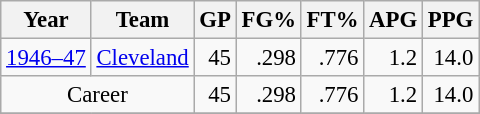<table class="wikitable sortable" style="font-size:95%; text-align:right;">
<tr>
<th>Year</th>
<th>Team</th>
<th>GP</th>
<th>FG%</th>
<th>FT%</th>
<th>APG</th>
<th>PPG</th>
</tr>
<tr>
<td style="text-align:left;"><a href='#'>1946–47</a></td>
<td style="text-align:left;"><a href='#'>Cleveland</a></td>
<td>45</td>
<td>.298</td>
<td>.776</td>
<td>1.2</td>
<td>14.0</td>
</tr>
<tr>
<td style="text-align:center;" colspan="2">Career</td>
<td>45</td>
<td>.298</td>
<td>.776</td>
<td>1.2</td>
<td>14.0</td>
</tr>
<tr>
</tr>
</table>
